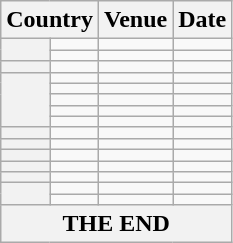<table class="wikitable mw-collapsible mw-collapsed" ! colspan="4" |Googoosh & Martik: The Friendship World Tour>
<tr>
<th colspan="2">Country</th>
<th>Venue</th>
<th>Date</th>
</tr>
<tr>
<th rowspan="2"></th>
<td></td>
<td></td>
<td></td>
</tr>
<tr>
<td></td>
<td></td>
<td></td>
</tr>
<tr>
<th></th>
<td></td>
<td></td>
<td></td>
</tr>
<tr>
<th rowspan="5"></th>
<td></td>
<td></td>
<td></td>
</tr>
<tr>
<td></td>
<td></td>
<td></td>
</tr>
<tr>
<td></td>
<td></td>
<td></td>
</tr>
<tr>
<td></td>
<td></td>
<td></td>
</tr>
<tr>
<td></td>
<td></td>
<td></td>
</tr>
<tr>
<th></th>
<td></td>
<td></td>
<td></td>
</tr>
<tr>
<th></th>
<td></td>
<td></td>
<td></td>
</tr>
<tr>
<th></th>
<td></td>
<td></td>
<td></td>
</tr>
<tr>
<th></th>
<td></td>
<td></td>
<td></td>
</tr>
<tr>
<th></th>
<td></td>
<td></td>
<td></td>
</tr>
<tr>
<th rowspan="2"></th>
<td></td>
<td></td>
<td></td>
</tr>
<tr>
<td></td>
<td></td>
<td></td>
</tr>
<tr>
<th colspan="4">THE END</th>
</tr>
</table>
